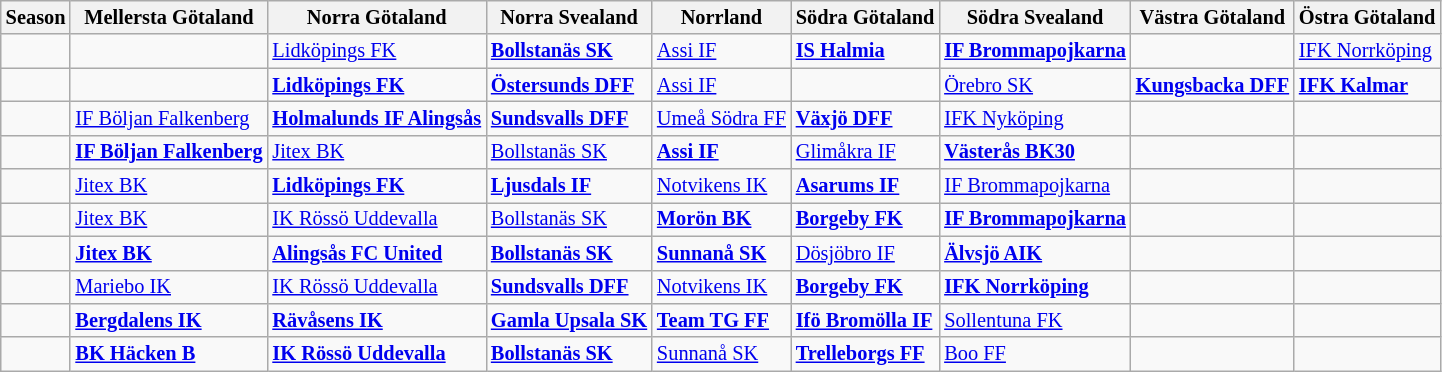<table class=wikitable style="font-size:85%">
<tr>
<th>Season</th>
<th>Mellersta Götaland</th>
<th>Norra Götaland</th>
<th>Norra Svealand</th>
<th>Norrland</th>
<th>Södra Götaland</th>
<th>Södra Svealand</th>
<th>Västra Götaland</th>
<th>Östra Götaland</th>
</tr>
<tr>
<td></td>
<td></td>
<td><a href='#'>Lidköpings FK</a></td>
<td><strong><a href='#'>Bollstanäs SK</a></strong></td>
<td><a href='#'>Assi IF</a></td>
<td><strong><a href='#'>IS Halmia</a></strong></td>
<td><strong><a href='#'>IF Brommapojkarna</a></strong></td>
<td></td>
<td><a href='#'>IFK Norrköping</a></td>
</tr>
<tr>
<td></td>
<td></td>
<td><strong><a href='#'>Lidköpings FK</a></strong></td>
<td><strong><a href='#'>Östersunds DFF</a></strong></td>
<td><a href='#'>Assi IF</a></td>
<td></td>
<td><a href='#'>Örebro SK</a></td>
<td><strong><a href='#'>Kungsbacka DFF</a></strong></td>
<td><strong><a href='#'>IFK Kalmar</a></strong></td>
</tr>
<tr>
<td></td>
<td><a href='#'>IF Böljan Falkenberg</a></td>
<td><strong><a href='#'>Holmalunds IF Alingsås</a></strong></td>
<td><strong><a href='#'>Sundsvalls DFF</a></strong></td>
<td><a href='#'>Umeå Södra FF</a></td>
<td><strong><a href='#'>Växjö DFF</a></strong></td>
<td><a href='#'>IFK Nyköping</a></td>
<td></td>
<td></td>
</tr>
<tr>
<td></td>
<td><strong><a href='#'>IF Böljan Falkenberg</a></strong></td>
<td><a href='#'>Jitex BK</a></td>
<td><a href='#'>Bollstanäs SK</a></td>
<td><strong><a href='#'>Assi IF</a></strong></td>
<td><a href='#'>Glimåkra IF</a></td>
<td><strong><a href='#'>Västerås BK30</a></strong></td>
<td></td>
<td></td>
</tr>
<tr>
<td></td>
<td><a href='#'>Jitex BK</a></td>
<td><strong><a href='#'>Lidköpings FK</a></strong></td>
<td><strong><a href='#'>Ljusdals IF</a></strong></td>
<td><a href='#'>Notvikens IK</a></td>
<td><strong><a href='#'>Asarums IF</a></strong></td>
<td><a href='#'>IF Brommapojkarna</a></td>
<td></td>
<td></td>
</tr>
<tr>
<td></td>
<td><a href='#'>Jitex BK</a></td>
<td><a href='#'>IK Rössö Uddevalla</a></td>
<td><a href='#'>Bollstanäs SK</a></td>
<td><strong><a href='#'>Morön BK</a></strong></td>
<td><strong><a href='#'>Borgeby FK</a></strong></td>
<td><strong><a href='#'>IF Brommapojkarna</a></strong></td>
<td></td>
<td></td>
</tr>
<tr>
<td></td>
<td><strong><a href='#'>Jitex BK</a></strong></td>
<td><strong><a href='#'>Alingsås FC United</a></strong></td>
<td><strong><a href='#'>Bollstanäs SK</a></strong></td>
<td><strong><a href='#'>Sunnanå SK</a></strong></td>
<td><a href='#'>Dösjöbro IF</a></td>
<td><strong><a href='#'>Älvsjö AIK</a></strong></td>
<td></td>
<td></td>
</tr>
<tr>
<td></td>
<td><a href='#'>Mariebo IK</a></td>
<td><a href='#'>IK Rössö Uddevalla</a></td>
<td><strong><a href='#'>Sundsvalls DFF</a></strong></td>
<td><a href='#'>Notvikens IK</a></td>
<td><strong><a href='#'>Borgeby FK</a></strong></td>
<td><strong><a href='#'>IFK Norrköping</a></strong></td>
<td></td>
<td></td>
</tr>
<tr>
<td></td>
<td><strong><a href='#'>Bergdalens IK</a></strong></td>
<td><strong><a href='#'>Rävåsens IK</a></strong></td>
<td><strong><a href='#'>Gamla Upsala SK</a></strong></td>
<td><strong><a href='#'>Team TG FF</a></strong></td>
<td><strong><a href='#'>Ifö Bromölla IF</a></strong></td>
<td><a href='#'>Sollentuna FK</a></td>
<td></td>
<td></td>
</tr>
<tr>
<td></td>
<td><strong><a href='#'>BK Häcken B</a></strong></td>
<td><strong><a href='#'>IK Rössö Uddevalla</a></strong></td>
<td><strong><a href='#'>Bollstanäs SK</a></strong></td>
<td><a href='#'>Sunnanå SK</a></td>
<td><strong><a href='#'>Trelleborgs FF</a></strong></td>
<td><a href='#'>Boo FF</a></td>
<td></td>
<td></td>
</tr>
</table>
